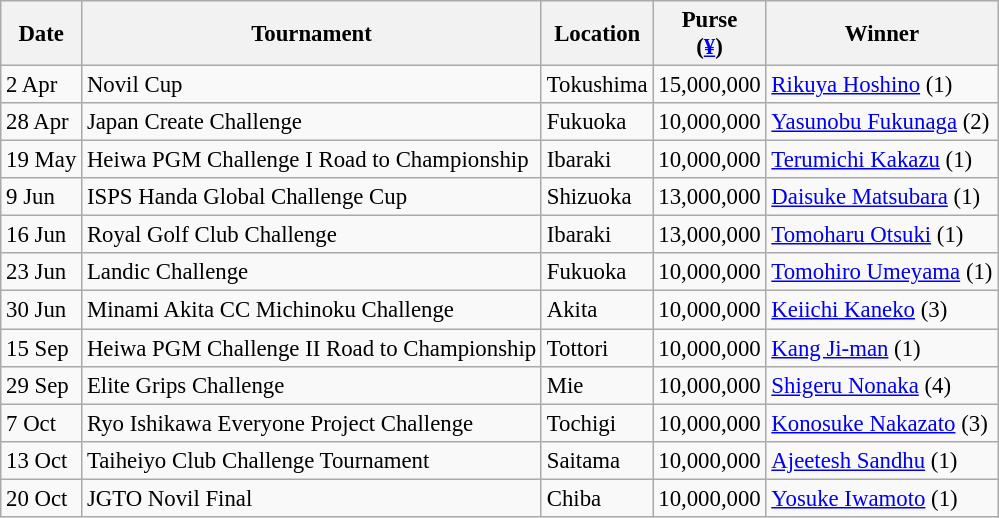<table class="wikitable" style="font-size:95%">
<tr>
<th>Date</th>
<th>Tournament</th>
<th>Location</th>
<th>Purse<br>(<a href='#'>¥</a>)</th>
<th>Winner</th>
</tr>
<tr>
<td>2 Apr</td>
<td>Novil Cup</td>
<td>Tokushima</td>
<td align=right>15,000,000</td>
<td> <a href='#'>Rikuya Hoshino</a> (1)</td>
</tr>
<tr>
<td>28 Apr</td>
<td>Japan Create Challenge</td>
<td>Fukuoka</td>
<td align=right>10,000,000</td>
<td> <a href='#'>Yasunobu Fukunaga</a> (2)</td>
</tr>
<tr>
<td>19 May</td>
<td>Heiwa PGM Challenge I Road to Championship</td>
<td>Ibaraki</td>
<td align=right>10,000,000</td>
<td> <a href='#'>Terumichi Kakazu</a> (1)</td>
</tr>
<tr>
<td>9 Jun</td>
<td>ISPS Handa Global Challenge Cup</td>
<td>Shizuoka</td>
<td align=right>13,000,000</td>
<td> <a href='#'>Daisuke Matsubara</a> (1)</td>
</tr>
<tr>
<td>16 Jun</td>
<td>Royal Golf Club Challenge</td>
<td>Ibaraki</td>
<td align=right>13,000,000</td>
<td> <a href='#'>Tomoharu Otsuki</a> (1)</td>
</tr>
<tr>
<td>23 Jun</td>
<td>Landic Challenge</td>
<td>Fukuoka</td>
<td align=right>10,000,000</td>
<td> <a href='#'>Tomohiro Umeyama</a> (1)</td>
</tr>
<tr>
<td>30 Jun</td>
<td>Minami Akita CC Michinoku Challenge</td>
<td>Akita</td>
<td align=right>10,000,000</td>
<td> <a href='#'>Keiichi Kaneko</a> (3)</td>
</tr>
<tr>
<td>15 Sep</td>
<td>Heiwa PGM Challenge II Road to Championship</td>
<td>Tottori</td>
<td align=right>10,000,000</td>
<td> <a href='#'>Kang Ji-man</a> (1)</td>
</tr>
<tr>
<td>29 Sep</td>
<td>Elite Grips Challenge</td>
<td>Mie</td>
<td align=right>10,000,000</td>
<td> <a href='#'>Shigeru Nonaka</a> (4)</td>
</tr>
<tr>
<td>7 Oct</td>
<td>Ryo Ishikawa Everyone Project Challenge</td>
<td>Tochigi</td>
<td align=right>10,000,000</td>
<td> <a href='#'>Konosuke Nakazato</a> (3)</td>
</tr>
<tr>
<td>13 Oct</td>
<td>Taiheiyo Club Challenge Tournament</td>
<td>Saitama</td>
<td align=right>10,000,000</td>
<td> <a href='#'>Ajeetesh Sandhu</a> (1)</td>
</tr>
<tr>
<td>20 Oct</td>
<td>JGTO Novil Final</td>
<td>Chiba</td>
<td align=right>10,000,000</td>
<td> <a href='#'>Yosuke Iwamoto</a> (1)</td>
</tr>
</table>
